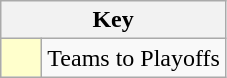<table class="wikitable" style="text-align: center;">
<tr>
<th colspan=2>Key</th>
</tr>
<tr>
<td style="background:#ffffcc; width:20px;"></td>
<td align=left>Teams to Playoffs</td>
</tr>
</table>
